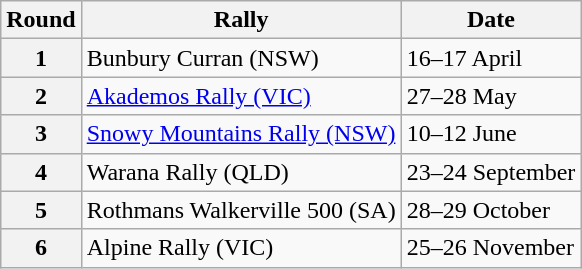<table class="wikitable" border="1">
<tr>
<th>Round</th>
<th>Rally</th>
<th>Date</th>
</tr>
<tr>
<th>1</th>
<td>Bunbury Curran (NSW)</td>
<td>16–17 April</td>
</tr>
<tr>
<th>2</th>
<td><a href='#'>Akademos Rally (VIC)</a></td>
<td>27–28 May</td>
</tr>
<tr>
<th>3</th>
<td><a href='#'>Snowy Mountains Rally (NSW)</a></td>
<td>10–12 June</td>
</tr>
<tr>
<th>4</th>
<td>Warana Rally (QLD)</td>
<td>23–24 September</td>
</tr>
<tr>
<th>5</th>
<td>Rothmans Walkerville 500 (SA)</td>
<td>28–29 October</td>
</tr>
<tr>
<th>6</th>
<td>Alpine Rally (VIC)</td>
<td>25–26 November</td>
</tr>
</table>
